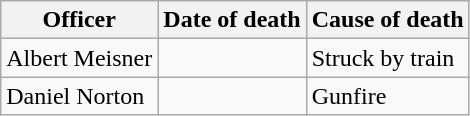<table class="wikitable">
<tr>
<th>Officer</th>
<th>Date of death</th>
<th>Cause of death</th>
</tr>
<tr>
<td>Albert Meisner</td>
<td></td>
<td>Struck by train</td>
</tr>
<tr>
<td>Daniel Norton</td>
<td></td>
<td>Gunfire</td>
</tr>
</table>
